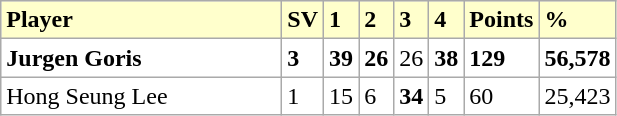<table class="wikitable">
<tr bgcolor="#ffffcc">
<td width=180><strong>Player</strong></td>
<td><strong>SV</strong></td>
<td><strong>1</strong></td>
<td><strong>2</strong></td>
<td><strong>3</strong></td>
<td><strong>4</strong></td>
<td><strong>Points</strong></td>
<td><strong>%</strong></td>
</tr>
<tr bgcolor="FFFFFF">
<td> <strong>Jurgen Goris</strong></td>
<td><strong>3</strong></td>
<td><strong>39</strong></td>
<td><strong>26</strong></td>
<td>26</td>
<td><strong>38</strong></td>
<td><strong>129</strong></td>
<td><strong>56,578</strong></td>
</tr>
<tr bgcolor="FFFFFF">
<td> Hong Seung Lee</td>
<td>1</td>
<td>15</td>
<td>6</td>
<td><strong>34</strong></td>
<td>5</td>
<td>60</td>
<td>25,423</td>
</tr>
</table>
